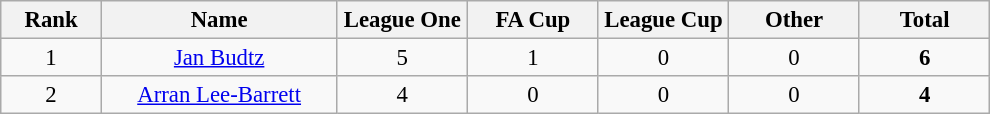<table class="wikitable" style="font-size: 95%; text-align: center;">
<tr>
<th width=60>Rank</th>
<th width=150>Name</th>
<th width=80>League One</th>
<th width=80>FA Cup</th>
<th width=80>League Cup</th>
<th width=80>Other</th>
<th width=80><strong>Total</strong></th>
</tr>
<tr>
<td>1</td>
<td><a href='#'>Jan Budtz</a></td>
<td>5</td>
<td>1</td>
<td>0</td>
<td>0</td>
<td><strong>6</strong></td>
</tr>
<tr>
<td>2</td>
<td><a href='#'>Arran Lee-Barrett</a></td>
<td>4</td>
<td>0</td>
<td>0</td>
<td>0</td>
<td><strong>4</strong></td>
</tr>
</table>
